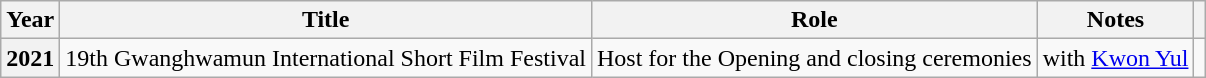<table class="wikitable plainrowheaders sortable">
<tr>
<th scope="col">Year</th>
<th scope="col">Title</th>
<th scope="col">Role</th>
<th scope="col">Notes</th>
<th scope="col" class="unsortable"></th>
</tr>
<tr>
<th scope="row">2021</th>
<td>19th Gwanghwamun International Short Film Festival</td>
<td>Host for the Opening and closing ceremonies</td>
<td>with <a href='#'>Kwon Yul</a></td>
<td style="text-align:center"></td>
</tr>
</table>
